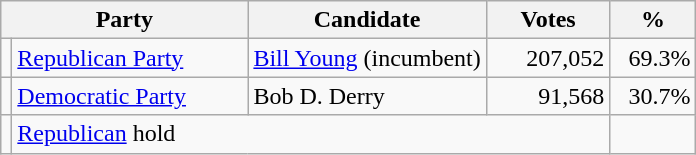<table class=wikitable>
<tr>
<th colspan=2 align=center valign=top>Party</th>
<th>Candidate</th>
<th valign=top width=75px>Votes</th>
<th valign=top width=50px>%</th>
</tr>
<tr>
<td></td>
<td width=150px><a href='#'>Republican Party</a></td>
<td><a href='#'>Bill Young</a> (incumbent)</td>
<td align=right width=75px>207,052</td>
<td align=right width=50px>69.3%</td>
</tr>
<tr>
<td></td>
<td><a href='#'>Democratic Party</a></td>
<td>Bob D. Derry</td>
<td align=right>91,568</td>
<td align=right>30.7%</td>
</tr>
<tr>
<td></td>
<td colspan=3><a href='#'>Republican</a> hold</td>
</tr>
</table>
